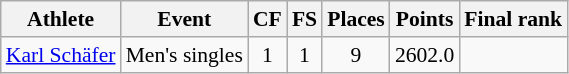<table class="wikitable" border="1" style="font-size:90%">
<tr>
<th>Athlete</th>
<th>Event</th>
<th>CF</th>
<th>FS</th>
<th>Places</th>
<th>Points</th>
<th>Final rank</th>
</tr>
<tr align=center>
<td align=left><a href='#'>Karl Schäfer</a></td>
<td>Men's singles</td>
<td>1</td>
<td>1</td>
<td>9</td>
<td>2602.0</td>
<td></td>
</tr>
</table>
